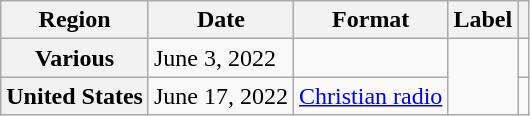<table class="wikitable plainrowheaders">
<tr>
<th scope="col">Region</th>
<th scope="col">Date</th>
<th scope="col">Format</th>
<th scope="col">Label</th>
<th scope="col"></th>
</tr>
<tr>
<th scope="row">Various</th>
<td>June 3, 2022</td>
<td></td>
<td rowspan="2"></td>
<td></td>
</tr>
<tr>
<th scope="row">United States</th>
<td>June 17, 2022</td>
<td><a href='#'>Christian radio</a></td>
<td></td>
</tr>
</table>
